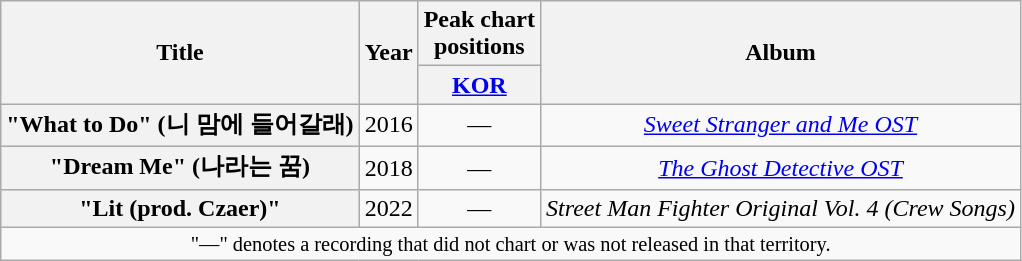<table class="wikitable plainrowheaders" style="text-align:center;">
<tr>
<th scope="col" rowspan="2">Title</th>
<th scope="col" rowspan="2">Year</th>
<th scope="col" colspan="1">Peak chart<br>positions</th>
<th scope="col" rowspan="2">Album</th>
</tr>
<tr>
<th scope="col"><a href='#'>KOR</a><br></th>
</tr>
<tr>
<th scope="row">"What to Do" (니 맘에 들어갈래)<br></th>
<td>2016</td>
<td>—</td>
<td><em><a href='#'> Sweet Stranger and Me OST</a></em></td>
</tr>
<tr>
<th scope="row">"Dream Me" (나라는 꿈)<br></th>
<td>2018</td>
<td>—</td>
<td><em><a href='#'>The Ghost Detective OST</a></em></td>
</tr>
<tr>
<th scope="row">"Lit (prod. Czaer)"<br></th>
<td>2022</td>
<td>—</td>
<td><em>Street Man Fighter Original Vol. 4 (Crew Songs)</em></td>
</tr>
<tr>
<td colspan="4" style="font-size:85%">"—" denotes a recording that did not chart or was not released in that territory.</td>
</tr>
</table>
